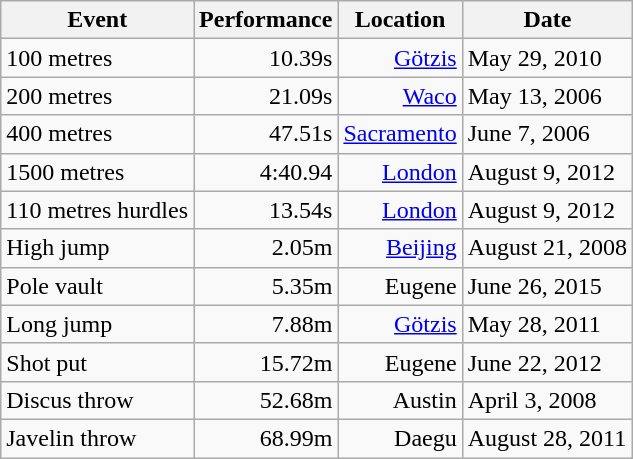<table class="wikitable" |]>
<tr>
<th>Event</th>
<th>Performance</th>
<th>Location</th>
<th>Date</th>
</tr>
<tr>
<td>100 metres</td>
<td align=right>10.39s</td>
<td align=right><a href='#'>Götzis</a></td>
<td>May 29, 2010</td>
</tr>
<tr>
<td>200 metres</td>
<td align=right>21.09s</td>
<td align=right><a href='#'>Waco</a></td>
<td>May 13, 2006</td>
</tr>
<tr>
<td>400 metres</td>
<td align=right>47.51s</td>
<td align=right><a href='#'>Sacramento</a></td>
<td>June 7, 2006</td>
</tr>
<tr>
<td>1500 metres</td>
<td align=right>4:40.94</td>
<td align=right><a href='#'>London</a></td>
<td>August 9, 2012</td>
</tr>
<tr>
<td>110 metres hurdles</td>
<td align=right>13.54s</td>
<td align=right><a href='#'>London</a></td>
<td>August 9, 2012</td>
</tr>
<tr>
<td>High jump</td>
<td align=right>2.05m</td>
<td align=right><a href='#'>Beijing</a></td>
<td>August 21, 2008</td>
</tr>
<tr>
<td>Pole vault</td>
<td align=right>5.35m</td>
<td align=right>Eugene</td>
<td>June 26, 2015</td>
</tr>
<tr>
<td>Long jump</td>
<td align=right>7.88m</td>
<td align=right><a href='#'>Götzis</a></td>
<td>May 28, 2011</td>
</tr>
<tr>
<td>Shot put</td>
<td align=right>15.72m</td>
<td align=right>Eugene</td>
<td>June 22, 2012</td>
</tr>
<tr>
<td>Discus throw</td>
<td align=right>52.68m</td>
<td align=right>Austin</td>
<td>April 3, 2008</td>
</tr>
<tr>
<td>Javelin throw</td>
<td align=right>68.99m</td>
<td align=right>Daegu</td>
<td>August 28, 2011</td>
</tr>
</table>
